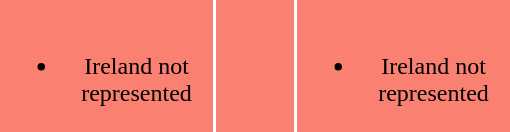<table>
<tr align=center bgcolor="#FA8072">
<td width="140" valign="top"><br><ul><li>Ireland not represented</li></ul></td>
<td width="50"> </td>
<td width="140" valign="top"><br><ul><li>Ireland not represented</li></ul></td>
</tr>
</table>
